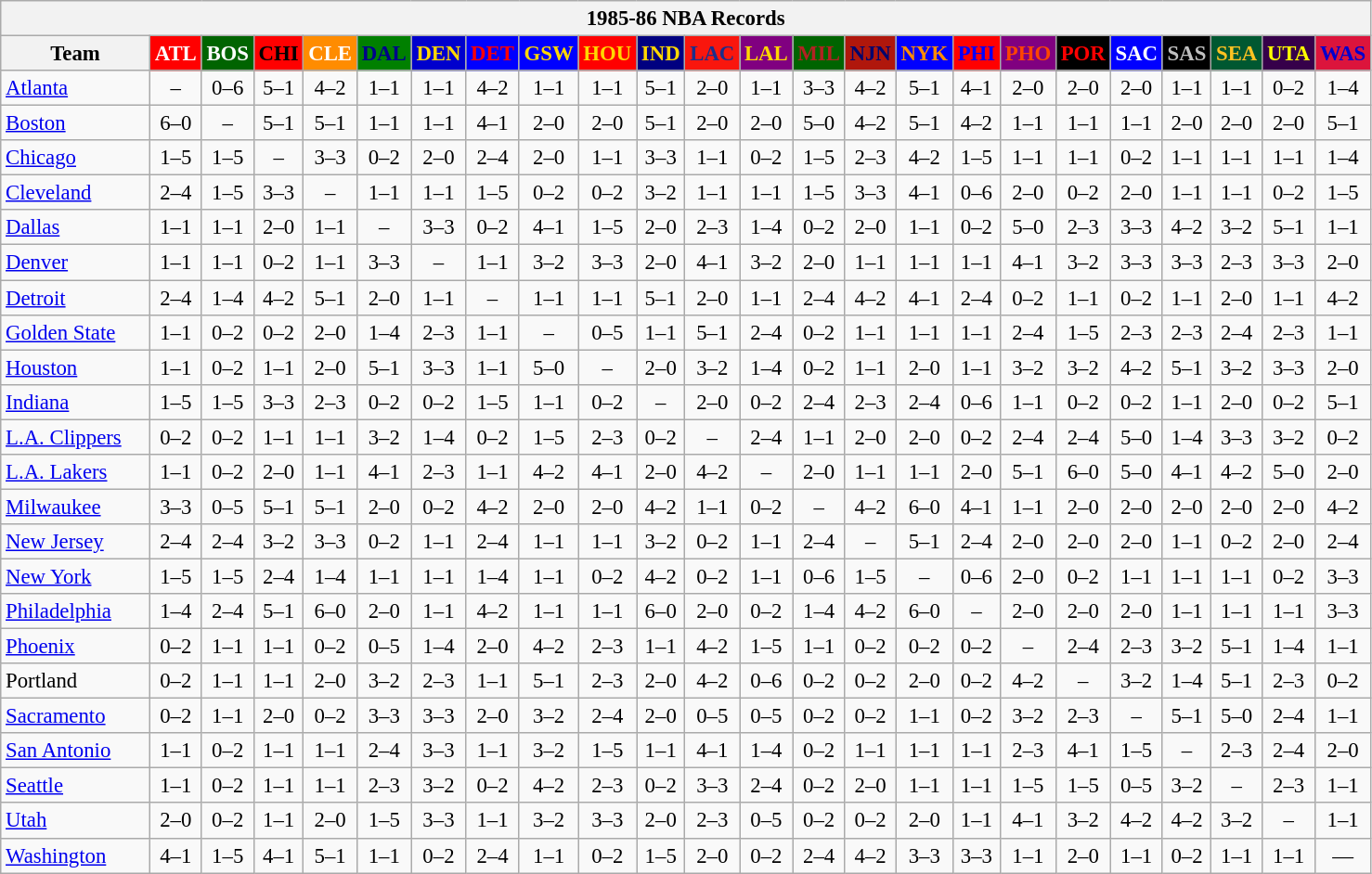<table class="wikitable" style="font-size:95%; text-align:center;">
<tr>
<th colspan=24>1985-86 NBA Records</th>
</tr>
<tr>
<th width=100>Team</th>
<th style="background:#FF0000;color:#FFFFFF;width=35">ATL</th>
<th style="background:#006400;color:#FFFFFF;width=35">BOS</th>
<th style="background:#FF0000;color:#000000;width=35">CHI</th>
<th style="background:#FF8C00;color:#FFFFFF;width=35">CLE</th>
<th style="background:#008000;color:#00008B;width=35">DAL</th>
<th style="background:#0000CD;color:#FFD700;width=35">DEN</th>
<th style="background:#0000FF;color:#FF0000;width=35">DET</th>
<th style="background:#0000FF;color:#FFD700;width=35">GSW</th>
<th style="background:#FF0000;color:#FFD700;width=35">HOU</th>
<th style="background:#000080;color:#FFD700;width=35">IND</th>
<th style="background:#F9160D;color:#1A2E8B;width=35">LAC</th>
<th style="background:#800080;color:#FFD700;width=35">LAL</th>
<th style="background:#006400;color:#B22222;width=35">MIL</th>
<th style="background:#B0170C;color:#00056D;width=35">NJN</th>
<th style="background:#0000FF;color:#FF8C00;width=35">NYK</th>
<th style="background:#FF0000;color:#0000FF;width=35">PHI</th>
<th style="background:#800080;color:#FF4500;width=35">PHO</th>
<th style="background:#000000;color:#FF0000;width=35">POR</th>
<th style="background:#0000FF;color:#FFFFFF;width=35">SAC</th>
<th style="background:#000000;color:#C0C0C0;width=35">SAS</th>
<th style="background:#005831;color:#FFC322;width=35">SEA</th>
<th style="background:#36004A;color:#FFFF00;width=35">UTA</th>
<th style="background:#DC143C;color:#0000CD;width=35">WAS</th>
</tr>
<tr>
<td style="text-align:left;"><a href='#'>Atlanta</a></td>
<td>–</td>
<td>0–6</td>
<td>5–1</td>
<td>4–2</td>
<td>1–1</td>
<td>1–1</td>
<td>4–2</td>
<td>1–1</td>
<td>1–1</td>
<td>5–1</td>
<td>2–0</td>
<td>1–1</td>
<td>3–3</td>
<td>4–2</td>
<td>5–1</td>
<td>4–1</td>
<td>2–0</td>
<td>2–0</td>
<td>2–0</td>
<td>1–1</td>
<td>1–1</td>
<td>0–2</td>
<td>1–4</td>
</tr>
<tr>
<td style="text-align:left;"><a href='#'>Boston</a></td>
<td>6–0</td>
<td>–</td>
<td>5–1</td>
<td>5–1</td>
<td>1–1</td>
<td>1–1</td>
<td>4–1</td>
<td>2–0</td>
<td>2–0</td>
<td>5–1</td>
<td>2–0</td>
<td>2–0</td>
<td>5–0</td>
<td>4–2</td>
<td>5–1</td>
<td>4–2</td>
<td>1–1</td>
<td>1–1</td>
<td>1–1</td>
<td>2–0</td>
<td>2–0</td>
<td>2–0</td>
<td>5–1</td>
</tr>
<tr>
<td style="text-align:left;"><a href='#'>Chicago</a></td>
<td>1–5</td>
<td>1–5</td>
<td>–</td>
<td>3–3</td>
<td>0–2</td>
<td>2–0</td>
<td>2–4</td>
<td>2–0</td>
<td>1–1</td>
<td>3–3</td>
<td>1–1</td>
<td>0–2</td>
<td>1–5</td>
<td>2–3</td>
<td>4–2</td>
<td>1–5</td>
<td>1–1</td>
<td>1–1</td>
<td>0–2</td>
<td>1–1</td>
<td>1–1</td>
<td>1–1</td>
<td>1–4</td>
</tr>
<tr>
<td style="text-align:left;"><a href='#'>Cleveland</a></td>
<td>2–4</td>
<td>1–5</td>
<td>3–3</td>
<td>–</td>
<td>1–1</td>
<td>1–1</td>
<td>1–5</td>
<td>0–2</td>
<td>0–2</td>
<td>3–2</td>
<td>1–1</td>
<td>1–1</td>
<td>1–5</td>
<td>3–3</td>
<td>4–1</td>
<td>0–6</td>
<td>2–0</td>
<td>0–2</td>
<td>2–0</td>
<td>1–1</td>
<td>1–1</td>
<td>0–2</td>
<td>1–5</td>
</tr>
<tr>
<td style="text-align:left;"><a href='#'>Dallas</a></td>
<td>1–1</td>
<td>1–1</td>
<td>2–0</td>
<td>1–1</td>
<td>–</td>
<td>3–3</td>
<td>0–2</td>
<td>4–1</td>
<td>1–5</td>
<td>2–0</td>
<td>2–3</td>
<td>1–4</td>
<td>0–2</td>
<td>2–0</td>
<td>1–1</td>
<td>0–2</td>
<td>5–0</td>
<td>2–3</td>
<td>3–3</td>
<td>4–2</td>
<td>3–2</td>
<td>5–1</td>
<td>1–1</td>
</tr>
<tr>
<td style="text-align:left;"><a href='#'>Denver</a></td>
<td>1–1</td>
<td>1–1</td>
<td>0–2</td>
<td>1–1</td>
<td>3–3</td>
<td>–</td>
<td>1–1</td>
<td>3–2</td>
<td>3–3</td>
<td>2–0</td>
<td>4–1</td>
<td>3–2</td>
<td>2–0</td>
<td>1–1</td>
<td>1–1</td>
<td>1–1</td>
<td>4–1</td>
<td>3–2</td>
<td>3–3</td>
<td>3–3</td>
<td>2–3</td>
<td>3–3</td>
<td>2–0</td>
</tr>
<tr>
<td style="text-align:left;"><a href='#'>Detroit</a></td>
<td>2–4</td>
<td>1–4</td>
<td>4–2</td>
<td>5–1</td>
<td>2–0</td>
<td>1–1</td>
<td>–</td>
<td>1–1</td>
<td>1–1</td>
<td>5–1</td>
<td>2–0</td>
<td>1–1</td>
<td>2–4</td>
<td>4–2</td>
<td>4–1</td>
<td>2–4</td>
<td>0–2</td>
<td>1–1</td>
<td>0–2</td>
<td>1–1</td>
<td>2–0</td>
<td>1–1</td>
<td>4–2</td>
</tr>
<tr>
<td style="text-align:left;"><a href='#'>Golden State</a></td>
<td>1–1</td>
<td>0–2</td>
<td>0–2</td>
<td>2–0</td>
<td>1–4</td>
<td>2–3</td>
<td>1–1</td>
<td>–</td>
<td>0–5</td>
<td>1–1</td>
<td>5–1</td>
<td>2–4</td>
<td>0–2</td>
<td>1–1</td>
<td>1–1</td>
<td>1–1</td>
<td>2–4</td>
<td>1–5</td>
<td>2–3</td>
<td>2–3</td>
<td>2–4</td>
<td>2–3</td>
<td>1–1</td>
</tr>
<tr>
<td style="text-align:left;"><a href='#'>Houston</a></td>
<td>1–1</td>
<td>0–2</td>
<td>1–1</td>
<td>2–0</td>
<td>5–1</td>
<td>3–3</td>
<td>1–1</td>
<td>5–0</td>
<td>–</td>
<td>2–0</td>
<td>3–2</td>
<td>1–4</td>
<td>0–2</td>
<td>1–1</td>
<td>2–0</td>
<td>1–1</td>
<td>3–2</td>
<td>3–2</td>
<td>4–2</td>
<td>5–1</td>
<td>3–2</td>
<td>3–3</td>
<td>2–0</td>
</tr>
<tr>
<td style="text-align:left;"><a href='#'>Indiana</a></td>
<td>1–5</td>
<td>1–5</td>
<td>3–3</td>
<td>2–3</td>
<td>0–2</td>
<td>0–2</td>
<td>1–5</td>
<td>1–1</td>
<td>0–2</td>
<td>–</td>
<td>2–0</td>
<td>0–2</td>
<td>2–4</td>
<td>2–3</td>
<td>2–4</td>
<td>0–6</td>
<td>1–1</td>
<td>0–2</td>
<td>0–2</td>
<td>1–1</td>
<td>2–0</td>
<td>0–2</td>
<td>5–1</td>
</tr>
<tr>
<td style="text-align:left;"><a href='#'>L.A. Clippers</a></td>
<td>0–2</td>
<td>0–2</td>
<td>1–1</td>
<td>1–1</td>
<td>3–2</td>
<td>1–4</td>
<td>0–2</td>
<td>1–5</td>
<td>2–3</td>
<td>0–2</td>
<td>–</td>
<td>2–4</td>
<td>1–1</td>
<td>2–0</td>
<td>2–0</td>
<td>0–2</td>
<td>2–4</td>
<td>2–4</td>
<td>5–0</td>
<td>1–4</td>
<td>3–3</td>
<td>3–2</td>
<td>0–2</td>
</tr>
<tr>
<td style="text-align:left;"><a href='#'>L.A. Lakers</a></td>
<td>1–1</td>
<td>0–2</td>
<td>2–0</td>
<td>1–1</td>
<td>4–1</td>
<td>2–3</td>
<td>1–1</td>
<td>4–2</td>
<td>4–1</td>
<td>2–0</td>
<td>4–2</td>
<td>–</td>
<td>2–0</td>
<td>1–1</td>
<td>1–1</td>
<td>2–0</td>
<td>5–1</td>
<td>6–0</td>
<td>5–0</td>
<td>4–1</td>
<td>4–2</td>
<td>5–0</td>
<td>2–0</td>
</tr>
<tr>
<td style="text-align:left;"><a href='#'>Milwaukee</a></td>
<td>3–3</td>
<td>0–5</td>
<td>5–1</td>
<td>5–1</td>
<td>2–0</td>
<td>0–2</td>
<td>4–2</td>
<td>2–0</td>
<td>2–0</td>
<td>4–2</td>
<td>1–1</td>
<td>0–2</td>
<td>–</td>
<td>4–2</td>
<td>6–0</td>
<td>4–1</td>
<td>1–1</td>
<td>2–0</td>
<td>2–0</td>
<td>2–0</td>
<td>2–0</td>
<td>2–0</td>
<td>4–2</td>
</tr>
<tr>
<td style="text-align:left;"><a href='#'>New Jersey</a></td>
<td>2–4</td>
<td>2–4</td>
<td>3–2</td>
<td>3–3</td>
<td>0–2</td>
<td>1–1</td>
<td>2–4</td>
<td>1–1</td>
<td>1–1</td>
<td>3–2</td>
<td>0–2</td>
<td>1–1</td>
<td>2–4</td>
<td>–</td>
<td>5–1</td>
<td>2–4</td>
<td>2–0</td>
<td>2–0</td>
<td>2–0</td>
<td>1–1</td>
<td>0–2</td>
<td>2–0</td>
<td>2–4</td>
</tr>
<tr>
<td style="text-align:left;"><a href='#'>New York</a></td>
<td>1–5</td>
<td>1–5</td>
<td>2–4</td>
<td>1–4</td>
<td>1–1</td>
<td>1–1</td>
<td>1–4</td>
<td>1–1</td>
<td>0–2</td>
<td>4–2</td>
<td>0–2</td>
<td>1–1</td>
<td>0–6</td>
<td>1–5</td>
<td>–</td>
<td>0–6</td>
<td>2–0</td>
<td>0–2</td>
<td>1–1</td>
<td>1–1</td>
<td>1–1</td>
<td>0–2</td>
<td>3–3</td>
</tr>
<tr>
<td style="text-align:left;"><a href='#'>Philadelphia</a></td>
<td>1–4</td>
<td>2–4</td>
<td>5–1</td>
<td>6–0</td>
<td>2–0</td>
<td>1–1</td>
<td>4–2</td>
<td>1–1</td>
<td>1–1</td>
<td>6–0</td>
<td>2–0</td>
<td>0–2</td>
<td>1–4</td>
<td>4–2</td>
<td>6–0</td>
<td>–</td>
<td>2–0</td>
<td>2–0</td>
<td>2–0</td>
<td>1–1</td>
<td>1–1</td>
<td>1–1</td>
<td>3–3</td>
</tr>
<tr>
<td style="text-align:left;"><a href='#'>Phoenix</a></td>
<td>0–2</td>
<td>1–1</td>
<td>1–1</td>
<td>0–2</td>
<td>0–5</td>
<td>1–4</td>
<td>2–0</td>
<td>4–2</td>
<td>2–3</td>
<td>1–1</td>
<td>4–2</td>
<td>1–5</td>
<td>1–1</td>
<td>0–2</td>
<td>0–2</td>
<td>0–2</td>
<td>–</td>
<td>2–4</td>
<td>2–3</td>
<td>3–2</td>
<td>5–1</td>
<td>1–4</td>
<td>1–1</td>
</tr>
<tr>
<td style="text-align:left;">Portland</td>
<td>0–2</td>
<td>1–1</td>
<td>1–1</td>
<td>2–0</td>
<td>3–2</td>
<td>2–3</td>
<td>1–1</td>
<td>5–1</td>
<td>2–3</td>
<td>2–0</td>
<td>4–2</td>
<td>0–6</td>
<td>0–2</td>
<td>0–2</td>
<td>2–0</td>
<td>0–2</td>
<td>4–2</td>
<td>–</td>
<td>3–2</td>
<td>1–4</td>
<td>5–1</td>
<td>2–3</td>
<td>0–2</td>
</tr>
<tr>
<td style="text-align:left;"><a href='#'>Sacramento</a></td>
<td>0–2</td>
<td>1–1</td>
<td>2–0</td>
<td>0–2</td>
<td>3–3</td>
<td>3–3</td>
<td>2–0</td>
<td>3–2</td>
<td>2–4</td>
<td>2–0</td>
<td>0–5</td>
<td>0–5</td>
<td>0–2</td>
<td>0–2</td>
<td>1–1</td>
<td>0–2</td>
<td>3–2</td>
<td>2–3</td>
<td>–</td>
<td>5–1</td>
<td>5–0</td>
<td>2–4</td>
<td>1–1</td>
</tr>
<tr>
<td style="text-align:left;"><a href='#'>San Antonio</a></td>
<td>1–1</td>
<td>0–2</td>
<td>1–1</td>
<td>1–1</td>
<td>2–4</td>
<td>3–3</td>
<td>1–1</td>
<td>3–2</td>
<td>1–5</td>
<td>1–1</td>
<td>4–1</td>
<td>1–4</td>
<td>0–2</td>
<td>1–1</td>
<td>1–1</td>
<td>1–1</td>
<td>2–3</td>
<td>4–1</td>
<td>1–5</td>
<td>–</td>
<td>2–3</td>
<td>2–4</td>
<td>2–0</td>
</tr>
<tr>
<td style="text-align:left;"><a href='#'>Seattle</a></td>
<td>1–1</td>
<td>0–2</td>
<td>1–1</td>
<td>1–1</td>
<td>2–3</td>
<td>3–2</td>
<td>0–2</td>
<td>4–2</td>
<td>2–3</td>
<td>0–2</td>
<td>3–3</td>
<td>2–4</td>
<td>0–2</td>
<td>2–0</td>
<td>1–1</td>
<td>1–1</td>
<td>1–5</td>
<td>1–5</td>
<td>0–5</td>
<td>3–2</td>
<td>–</td>
<td>2–3</td>
<td>1–1</td>
</tr>
<tr>
<td style="text-align:left;"><a href='#'>Utah</a></td>
<td>2–0</td>
<td>0–2</td>
<td>1–1</td>
<td>2–0</td>
<td>1–5</td>
<td>3–3</td>
<td>1–1</td>
<td>3–2</td>
<td>3–3</td>
<td>2–0</td>
<td>2–3</td>
<td>0–5</td>
<td>0–2</td>
<td>0–2</td>
<td>2–0</td>
<td>1–1</td>
<td>4–1</td>
<td>3–2</td>
<td>4–2</td>
<td>4–2</td>
<td>3–2</td>
<td>–</td>
<td>1–1</td>
</tr>
<tr>
<td style="text-align:left;"><a href='#'>Washington</a></td>
<td>4–1</td>
<td>1–5</td>
<td>4–1</td>
<td>5–1</td>
<td>1–1</td>
<td>0–2</td>
<td>2–4</td>
<td>1–1</td>
<td>0–2</td>
<td>1–5</td>
<td>2–0</td>
<td>0–2</td>
<td>2–4</td>
<td>4–2</td>
<td>3–3</td>
<td>3–3</td>
<td>1–1</td>
<td>2–0</td>
<td>1–1</td>
<td>0–2</td>
<td>1–1</td>
<td>1–1</td>
<td>—</td>
</tr>
</table>
